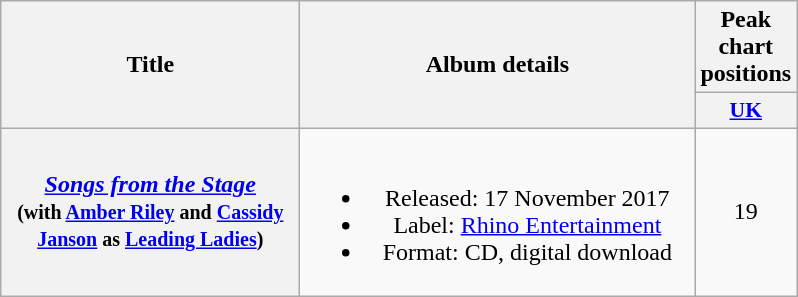<table class="wikitable plainrowheaders" style=text-align:center;>
<tr>
<th scope="col" rowspan="2" style="width:12em;">Title</th>
<th scope="col" rowspan="2" style="width:16em;">Album details</th>
<th scope="col" colspan="1">Peak chart positions</th>
</tr>
<tr>
<th style="width:3em;font-size:90%;"><a href='#'>UK</a><br></th>
</tr>
<tr>
<th scope=row><em><a href='#'>Songs from the Stage</a></em><br><small>(with <a href='#'>Amber Riley</a> and <a href='#'>Cassidy Janson</a> as <a href='#'>Leading Ladies</a>)</small></th>
<td><br><ul><li>Released: 17 November 2017</li><li>Label: <a href='#'>Rhino Entertainment</a></li><li>Format: CD, digital download</li></ul></td>
<td>19</td>
</tr>
</table>
